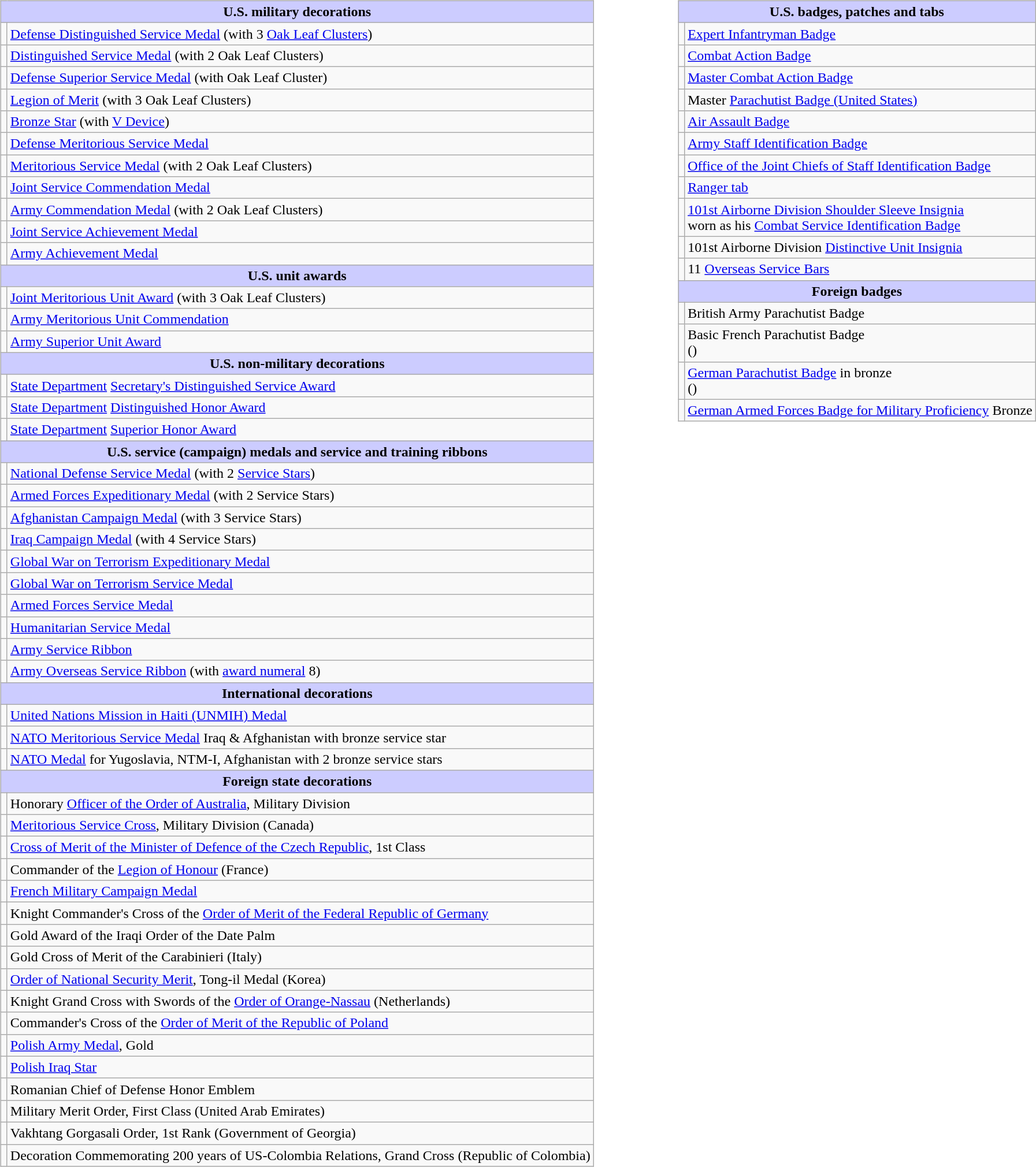<table style="width:100%;">
<tr>
<td valign="top"><br><table class="wikitable">
<tr style="background:#ccf; text-align:center;">
<td colspan=2><strong>U.S. military decorations</strong></td>
</tr>
<tr>
<td></td>
<td><a href='#'>Defense Distinguished Service Medal</a> (with 3 <a href='#'>Oak Leaf Clusters</a>)</td>
</tr>
<tr>
<td></td>
<td><a href='#'>Distinguished Service Medal</a> (with 2 Oak Leaf Clusters)</td>
</tr>
<tr>
<td></td>
<td><a href='#'>Defense Superior Service Medal</a> (with Oak Leaf Cluster)</td>
</tr>
<tr>
<td></td>
<td><a href='#'>Legion of Merit</a> (with 3 Oak Leaf Clusters)</td>
</tr>
<tr>
<td></td>
<td><a href='#'>Bronze Star</a> (with <a href='#'>V Device</a>)</td>
</tr>
<tr>
<td></td>
<td><a href='#'>Defense Meritorious Service Medal</a></td>
</tr>
<tr>
<td></td>
<td><a href='#'>Meritorious Service Medal</a> (with 2 Oak Leaf Clusters)</td>
</tr>
<tr>
<td></td>
<td><a href='#'>Joint Service Commendation Medal</a></td>
</tr>
<tr>
<td></td>
<td><a href='#'>Army Commendation Medal</a> (with 2 Oak Leaf Clusters)</td>
</tr>
<tr>
<td></td>
<td><a href='#'>Joint Service Achievement Medal</a></td>
</tr>
<tr>
<td></td>
<td><a href='#'>Army Achievement Medal</a></td>
</tr>
<tr style="background:#ccf; text-align:center;">
<td colspan=2><strong>U.S. unit awards</strong></td>
</tr>
<tr>
<td></td>
<td><a href='#'>Joint Meritorious Unit Award</a> (with 3 Oak Leaf Clusters)</td>
</tr>
<tr>
<td></td>
<td><a href='#'>Army Meritorious Unit Commendation</a></td>
</tr>
<tr>
<td></td>
<td><a href='#'>Army Superior Unit Award</a></td>
</tr>
<tr style="background:#ccf; text-align:center;">
<td colspan=2><strong>U.S. non-military decorations</strong></td>
</tr>
<tr>
<td></td>
<td><a href='#'>State Department</a> <a href='#'>Secretary's Distinguished Service Award</a></td>
</tr>
<tr>
<td></td>
<td><a href='#'>State Department</a> <a href='#'>Distinguished Honor Award</a></td>
</tr>
<tr>
<td></td>
<td><a href='#'>State Department</a> <a href='#'>Superior Honor Award</a> </td>
</tr>
<tr style="background:#ccf; text-align:center;">
<td colspan=2><strong>U.S. service (campaign) medals and service and training ribbons</strong></td>
</tr>
<tr>
<td></td>
<td><a href='#'>National Defense Service Medal</a> (with 2 <a href='#'>Service Stars</a>)</td>
</tr>
<tr>
<td></td>
<td><a href='#'>Armed Forces Expeditionary Medal</a> (with 2 Service Stars)</td>
</tr>
<tr>
<td></td>
<td><a href='#'>Afghanistan Campaign Medal</a> (with 3 Service Stars)</td>
</tr>
<tr>
<td></td>
<td><a href='#'>Iraq Campaign Medal</a> (with 4 Service Stars)</td>
</tr>
<tr>
<td></td>
<td><a href='#'>Global War on Terrorism Expeditionary Medal</a></td>
</tr>
<tr>
<td></td>
<td><a href='#'>Global War on Terrorism Service Medal</a></td>
</tr>
<tr>
<td></td>
<td><a href='#'>Armed Forces Service Medal</a></td>
</tr>
<tr>
<td></td>
<td><a href='#'>Humanitarian Service Medal</a></td>
</tr>
<tr>
<td></td>
<td><a href='#'>Army Service Ribbon</a></td>
</tr>
<tr>
<td><span></span></td>
<td><a href='#'>Army Overseas Service Ribbon</a> (with <a href='#'>award numeral</a> 8)</td>
</tr>
<tr style="background:#ccf; text-align:center;">
<td colspan=2><strong>International decorations</strong></td>
</tr>
<tr>
<td align=center></td>
<td><a href='#'>United Nations Mission in Haiti (UNMIH) Medal</a></td>
</tr>
<tr>
<td></td>
<td><a href='#'>NATO Meritorious Service Medal</a> Iraq & Afghanistan with bronze service star</td>
</tr>
<tr>
<td></td>
<td><a href='#'>NATO Medal</a> for Yugoslavia, NTM-I, Afghanistan with 2 bronze service stars</td>
</tr>
<tr style="background:#ccf; text-align:center;">
<td colspan=2><strong>Foreign state decorations</strong></td>
</tr>
<tr>
<td align=center></td>
<td>Honorary <a href='#'>Officer of the Order of Australia</a>, Military Division</td>
</tr>
<tr>
<td align=center></td>
<td><a href='#'>Meritorious Service Cross</a>, Military Division (Canada)</td>
</tr>
<tr>
<td align=center></td>
<td><a href='#'>Cross of Merit of the Minister of Defence of the Czech Republic</a>, 1st Class</td>
</tr>
<tr>
<td align=center></td>
<td>Commander of the <a href='#'>Legion of Honour</a> (France)</td>
</tr>
<tr>
<td align=center></td>
<td><a href='#'>French Military Campaign Medal</a></td>
</tr>
<tr>
<td align=center></td>
<td>Knight Commander's Cross of the <a href='#'>Order of Merit of the Federal Republic of Germany</a></td>
</tr>
<tr>
<td align=center></td>
<td>Gold Award of the Iraqi Order of the Date Palm</td>
</tr>
<tr>
<td align=center></td>
<td>Gold Cross of Merit of the Carabinieri (Italy)</td>
</tr>
<tr>
<td align=center></td>
<td><a href='#'>Order of National Security Merit</a>, Tong-il Medal (Korea)</td>
</tr>
<tr>
<td align=center></td>
<td>Knight Grand Cross with Swords of the <a href='#'>Order of Orange-Nassau</a> (Netherlands)</td>
</tr>
<tr>
<td align=center></td>
<td>Commander's Cross of the <a href='#'>Order of Merit of the Republic of Poland</a></td>
</tr>
<tr>
<td align=center></td>
<td><a href='#'>Polish Army Medal</a>, Gold</td>
</tr>
<tr>
<td align=center></td>
<td><a href='#'>Polish Iraq Star</a></td>
</tr>
<tr>
<td align=center></td>
<td>Romanian Chief of Defense Honor Emblem</td>
</tr>
<tr>
<td align=center></td>
<td>Military Merit Order, First Class (United Arab Emirates)</td>
</tr>
<tr>
<td align=center></td>
<td>Vakhtang Gorgasali Order, 1st Rank (Government of Georgia)</td>
</tr>
<tr>
<td align=center></td>
<td>Decoration Commemorating 200 years of US-Colombia Relations, Grand Cross (Republic of Colombia)</td>
</tr>
</table>
</td>
<td valign="top"><br><table class="wikitable">
<tr style="background:#ccf; text-align:center;">
<td colspan=2><strong>U.S. badges, patches and tabs</strong></td>
</tr>
<tr>
<td align=center></td>
<td><a href='#'>Expert Infantryman Badge</a></td>
</tr>
<tr>
<td align=center></td>
<td><a href='#'>Combat Action Badge</a></td>
</tr>
<tr>
<td align=center></td>
<td><a href='#'>Master Combat Action Badge</a><br></td>
</tr>
<tr>
<td align=center></td>
<td>Master <a href='#'>Parachutist Badge (United States)</a></td>
</tr>
<tr>
<td align=center></td>
<td><a href='#'>Air Assault Badge</a></td>
</tr>
<tr>
<td align=center></td>
<td><a href='#'>Army Staff Identification Badge</a></td>
</tr>
<tr>
<td align=center></td>
<td><a href='#'>Office of the Joint Chiefs of Staff Identification Badge</a></td>
</tr>
<tr>
<td align=center></td>
<td><a href='#'>Ranger tab</a></td>
</tr>
<tr>
<td align=center></td>
<td><a href='#'>101st Airborne Division Shoulder Sleeve Insignia</a><br>worn as his <a href='#'>Combat Service Identification Badge</a></td>
</tr>
<tr>
<td align=center></td>
<td>101st Airborne Division <a href='#'>Distinctive Unit Insignia</a></td>
</tr>
<tr>
<td align=center></td>
<td>11 <a href='#'>Overseas Service Bars</a></td>
</tr>
<tr style="background:#ccf; text-align:center;">
<td colspan=2><strong>Foreign badges</strong></td>
</tr>
<tr>
<td align=center></td>
<td>British Army Parachutist Badge</td>
</tr>
<tr>
<td align=center></td>
<td>Basic French Parachutist Badge<br>()</td>
</tr>
<tr>
<td align=center></td>
<td><a href='#'>German Parachutist Badge</a> in bronze<br>()</td>
</tr>
<tr>
<td align=center></td>
<td><a href='#'>German Armed Forces Badge for Military Proficiency</a> Bronze</td>
</tr>
</table>
</td>
</tr>
</table>
